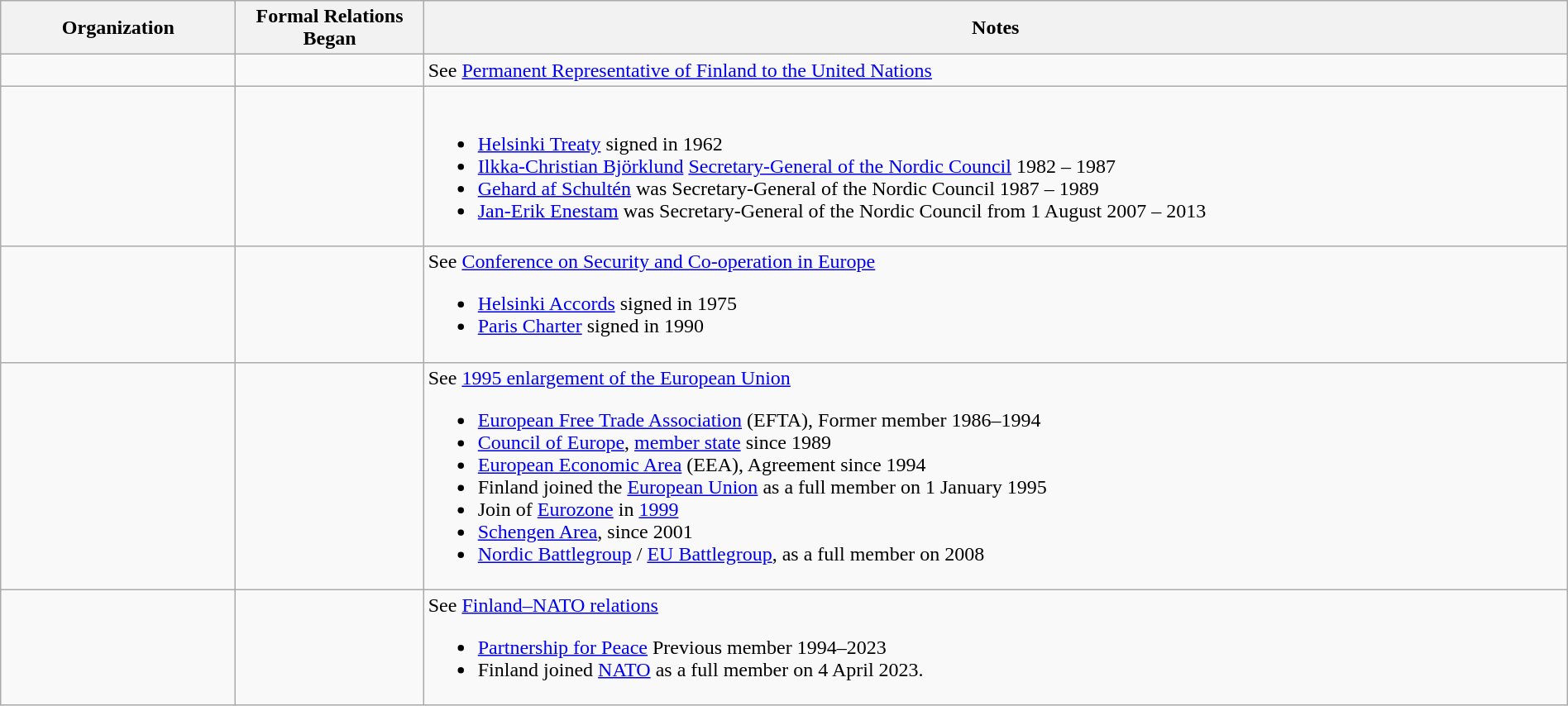<table class="wikitable sortable" border="1" style="width:100%; margin:auto;">
<tr>
<th width="15%">Organization</th>
<th width="12%">Formal Relations Began</th>
<th>Notes</th>
</tr>
<tr -valign="top">
<td></td>
<td></td>
<td>See <a href='#'>Permanent Representative of Finland to the United Nations</a></td>
</tr>
<tr -valign="top">
<td></td>
<td></td>
<td><br><ul><li><a href='#'>Helsinki Treaty</a> signed in 1962</li><li><a href='#'>Ilkka-Christian Björklund</a> <a href='#'>Secretary-General of the Nordic Council</a> 1982 – 1987</li><li><a href='#'>Gehard af Schultén</a> was Secretary-General of the Nordic Council 1987 – 1989</li><li><a href='#'>Jan-Erik Enestam</a> was Secretary-General of the Nordic Council from 1 August 2007 – 2013</li></ul></td>
</tr>
<tr -valign="top">
<td></td>
<td></td>
<td>See <a href='#'>Conference on Security and Co-operation in Europe</a> <br><ul><li><a href='#'>Helsinki Accords</a> signed in 1975</li><li><a href='#'>Paris Charter</a> signed in 1990</li></ul></td>
</tr>
<tr -valign="top">
<td></td>
<td></td>
<td>See <a href='#'>1995 enlargement of the European Union</a> <br><ul><li><a href='#'>European Free Trade Association</a> (EFTA), Former member 1986–1994</li><li><a href='#'>Council of Europe</a>, <a href='#'>member state</a> since 1989</li><li><a href='#'>European Economic Area</a> (EEA), Agreement since 1994</li><li>Finland joined the <a href='#'>European Union</a> as a full member on 1 January 1995</li><li>Join of <a href='#'>Eurozone</a> in <a href='#'>1999</a></li><li><a href='#'>Schengen Area</a>, since 2001</li><li><a href='#'>Nordic Battlegroup</a> / <a href='#'>EU Battlegroup</a>, as a full member on 2008</li></ul></td>
</tr>
<tr -valign="top">
<td></td>
<td></td>
<td>See <a href='#'>Finland–NATO relations</a> <br><ul><li><a href='#'>Partnership for Peace</a> Previous member 1994–2023</li><li>Finland joined <a href='#'>NATO</a> as a full member on 4 April 2023.</li></ul></td>
</tr>
</table>
